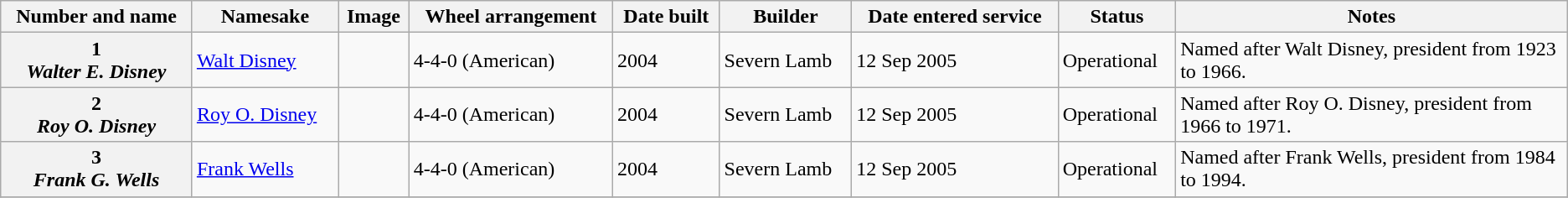<table Class="wikitable plainrowheaders">
<tr>
<th scope="col">Number and name</th>
<th scope="col">Namesake</th>
<th scope="col">Image</th>
<th scope="col">Wheel arrangement</th>
<th scope="col">Date built</th>
<th scope="col">Builder</th>
<th scope="col">Date entered service</th>
<th scope="col">Status</th>
<th scope="col" style="width:25%;">Notes</th>
</tr>
<tr>
<th scope="row">1<br><em>Walter E. Disney</em></th>
<td><a href='#'>Walt Disney</a></td>
<td></td>
<td>4-4-0 (American)</td>
<td>2004</td>
<td>Severn Lamb</td>
<td>12 Sep 2005</td>
<td>Operational</td>
<td>Named after Walt Disney, president from 1923 to 1966.</td>
</tr>
<tr>
<th scope="row">2<br><em>Roy O. Disney</em></th>
<td><a href='#'>Roy O. Disney</a></td>
<td></td>
<td>4-4-0 (American)</td>
<td>2004</td>
<td>Severn Lamb</td>
<td>12 Sep 2005</td>
<td>Operational</td>
<td>Named after Roy O. Disney, president from 1966 to 1971.</td>
</tr>
<tr>
<th scope="row">3<br><em>Frank G. Wells</em></th>
<td><a href='#'>Frank Wells</a></td>
<td></td>
<td>4-4-0 (American)</td>
<td>2004</td>
<td>Severn Lamb</td>
<td>12 Sep 2005</td>
<td>Operational</td>
<td>Named after Frank Wells, president from 1984 to 1994.</td>
</tr>
<tr>
</tr>
</table>
